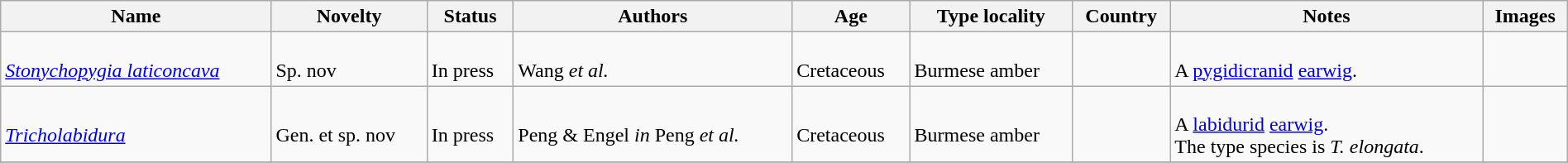<table class="wikitable sortable" align="center" width="100%">
<tr>
<th>Name</th>
<th>Novelty</th>
<th>Status</th>
<th>Authors</th>
<th>Age</th>
<th>Type locality</th>
<th>Country</th>
<th>Notes</th>
<th>Images</th>
</tr>
<tr>
<td><br><em><a href='#'>Stonychopygia laticoncava</a></em></td>
<td><br>Sp. nov</td>
<td><br>In press</td>
<td><br>Wang <em>et al.</em></td>
<td><br>Cretaceous</td>
<td><br>Burmese amber</td>
<td><br></td>
<td><br>A <a href='#'>pygidicranid</a> <a href='#'>earwig</a>.</td>
<td></td>
</tr>
<tr>
<td><br><em><a href='#'>Tricholabidura</a></em></td>
<td><br>Gen. et sp. nov</td>
<td><br>In press</td>
<td><br>Peng & Engel <em>in</em> Peng <em>et al.</em></td>
<td><br>Cretaceous</td>
<td><br>Burmese amber</td>
<td><br></td>
<td><br>A <a href='#'>labidurid</a> <a href='#'>earwig</a>.<br> The type species is <em>T. elongata</em>.</td>
<td></td>
</tr>
<tr>
</tr>
</table>
